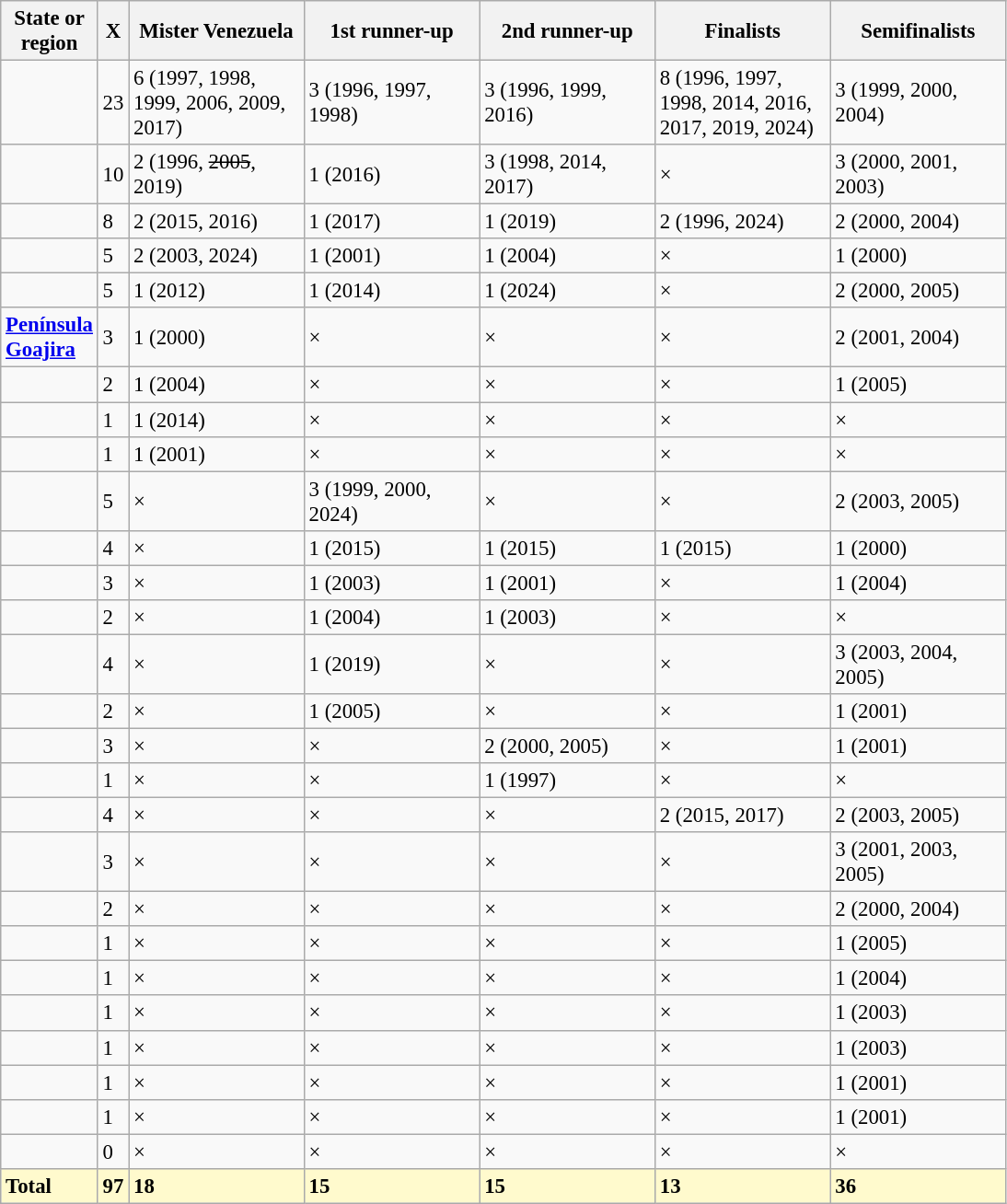<table class="wikitable sortable" style="font-size: 95%;">
<tr>
<th width="60">State or region</th>
<th>X</th>
<th width="120">Mister Venezuela<br></th>
<th width="120">1st runner-up<br></th>
<th width="120">2nd runner-up<br></th>
<th width="120">Finalists<br></th>
<th width="120">Semifinalists<br></th>
</tr>
<tr>
<td><strong></strong></td>
<td>23</td>
<td>6 (1997, 1998, 1999, 2006, 2009, 2017)</td>
<td>3 (1996, 1997, 1998)</td>
<td>3 (1996, 1999, 2016)</td>
<td>8 (1996, 1997, 1998, 2014, 2016, 2017, 2019, 2024)</td>
<td>3 (1999, 2000, 2004)</td>
</tr>
<tr>
<td><strong></strong></td>
<td>10</td>
<td>2 (1996, <s>2005</s>, 2019)</td>
<td>1 (2016)</td>
<td>3 (1998, 2014, 2017)</td>
<td>×</td>
<td>3 (2000, 2001, 2003)</td>
</tr>
<tr>
<td><strong></strong></td>
<td>8</td>
<td>2 (2015, 2016)</td>
<td>1 (2017)</td>
<td>1 (2019)</td>
<td>2 (1996, 2024)</td>
<td>2 (2000, 2004)</td>
</tr>
<tr>
<td><strong></strong></td>
<td>5</td>
<td>2 (2003, 2024)</td>
<td>1 (2001)</td>
<td>1 (2004)</td>
<td>×</td>
<td>1 (2000)</td>
</tr>
<tr>
<td><strong></strong></td>
<td>5</td>
<td>1 (2012)</td>
<td>1 (2014)</td>
<td>1 (2024)</td>
<td>×</td>
<td>2 (2000, 2005)</td>
</tr>
<tr>
<td><strong> <a href='#'>Península Goajira</a></strong></td>
<td>3</td>
<td>1 (2000)</td>
<td>×</td>
<td>×</td>
<td>×</td>
<td>2 (2001, 2004)</td>
</tr>
<tr>
<td><strong></strong></td>
<td>2</td>
<td>1 (2004)</td>
<td>×</td>
<td>×</td>
<td>×</td>
<td>1 (2005)</td>
</tr>
<tr>
<td><strong></strong></td>
<td>1</td>
<td>1 (2014)</td>
<td>×</td>
<td>×</td>
<td>×</td>
<td>×</td>
</tr>
<tr>
<td><strong></strong></td>
<td>1</td>
<td>1 (2001)</td>
<td>×</td>
<td>×</td>
<td>×</td>
<td>×</td>
</tr>
<tr>
<td><strong></strong></td>
<td>5</td>
<td>×</td>
<td>3 (1999, 2000, 2024)</td>
<td>×</td>
<td>×</td>
<td>2 (2003, 2005)</td>
</tr>
<tr>
<td><strong></strong></td>
<td>4</td>
<td>×</td>
<td>1 (2015)</td>
<td>1 (2015)</td>
<td>1 (2015)</td>
<td>1 (2000)</td>
</tr>
<tr>
<td><strong></strong></td>
<td>3</td>
<td>×</td>
<td>1 (2003)</td>
<td>1 (2001)</td>
<td>×</td>
<td>1 (2004)</td>
</tr>
<tr>
<td><strong></strong></td>
<td>2</td>
<td>×</td>
<td>1 (2004)</td>
<td>1 (2003)</td>
<td>×</td>
<td>×</td>
</tr>
<tr>
<td><strong></strong></td>
<td>4</td>
<td>×</td>
<td>1 (2019)</td>
<td>×</td>
<td>×</td>
<td>3 (2003, 2004, 2005)</td>
</tr>
<tr>
<td><strong></strong></td>
<td>2</td>
<td>×</td>
<td>1 (2005)</td>
<td>×</td>
<td>×</td>
<td>1 (2001)</td>
</tr>
<tr>
<td><strong></strong></td>
<td>3</td>
<td>×</td>
<td>×</td>
<td>2 (2000, 2005)</td>
<td>×</td>
<td>1 (2001)</td>
</tr>
<tr>
<td><strong></strong></td>
<td>1</td>
<td>×</td>
<td>×</td>
<td>1 (1997)</td>
<td>×</td>
<td>×</td>
</tr>
<tr>
<td><strong></strong></td>
<td>4</td>
<td>×</td>
<td>×</td>
<td>×</td>
<td>2 (2015, 2017)</td>
<td>2 (2003, 2005)</td>
</tr>
<tr>
<td><strong></strong></td>
<td>3</td>
<td>×</td>
<td>×</td>
<td>×</td>
<td>×</td>
<td>3 (2001, 2003, 2005)</td>
</tr>
<tr>
<td><strong></strong></td>
<td>2</td>
<td>×</td>
<td>×</td>
<td>×</td>
<td>×</td>
<td>2 (2000, 2004)</td>
</tr>
<tr>
<td><strong></strong></td>
<td>1</td>
<td>×</td>
<td>×</td>
<td>×</td>
<td>×</td>
<td>1 (2005)</td>
</tr>
<tr>
<td><strong></strong></td>
<td>1</td>
<td>×</td>
<td>×</td>
<td>×</td>
<td>×</td>
<td>1 (2004)</td>
</tr>
<tr>
<td><strong></strong></td>
<td>1</td>
<td>×</td>
<td>×</td>
<td>×</td>
<td>×</td>
<td>1 (2003)</td>
</tr>
<tr>
<td><strong></strong></td>
<td>1</td>
<td>×</td>
<td>×</td>
<td>×</td>
<td>×</td>
<td>1 (2003)</td>
</tr>
<tr>
<td><strong></strong></td>
<td>1</td>
<td>×</td>
<td>×</td>
<td>×</td>
<td>×</td>
<td>1 (2001)</td>
</tr>
<tr>
<td><strong></strong></td>
<td>1</td>
<td>×</td>
<td>×</td>
<td>×</td>
<td>×</td>
<td>1 (2001)</td>
</tr>
<tr>
<td><strong></strong></td>
<td>0</td>
<td>×</td>
<td>×</td>
<td>×</td>
<td>×</td>
<td>×</td>
</tr>
<tr style="background: #FFFACD;" |>
<td><strong>Total</strong></td>
<td><strong>97</strong></td>
<td><strong>18</strong></td>
<td><strong>15</strong></td>
<td><strong>15</strong></td>
<td><strong>13</strong></td>
<td><strong>36</strong></td>
</tr>
</table>
